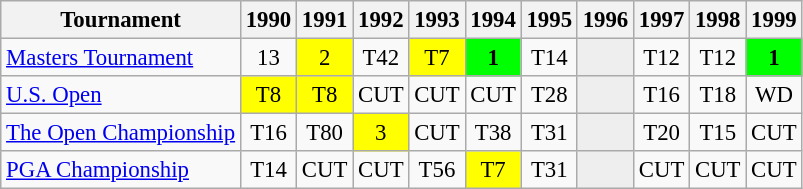<table class="wikitable" style="font-size:95%;text-align:center;">
<tr>
<th>Tournament</th>
<th>1990</th>
<th>1991</th>
<th>1992</th>
<th>1993</th>
<th>1994</th>
<th>1995</th>
<th>1996</th>
<th>1997</th>
<th>1998</th>
<th>1999</th>
</tr>
<tr>
<td align=left><a href='#'>Masters Tournament</a></td>
<td>13</td>
<td style="background:yellow;">2</td>
<td>T42</td>
<td style="background:yellow;">T7</td>
<td style="background:lime;"><strong>1</strong></td>
<td>T14</td>
<td style="background:#eeeeee;"></td>
<td>T12</td>
<td>T12</td>
<td style="background:lime;"><strong>1</strong></td>
</tr>
<tr>
<td align=left><a href='#'>U.S. Open</a></td>
<td style="background:yellow;">T8</td>
<td style="background:yellow;">T8</td>
<td>CUT</td>
<td>CUT</td>
<td>CUT</td>
<td>T28</td>
<td style="background:#eeeeee;"></td>
<td>T16</td>
<td>T18</td>
<td>WD</td>
</tr>
<tr>
<td align=left><a href='#'>The Open Championship</a></td>
<td>T16</td>
<td>T80</td>
<td style="background:yellow;">3</td>
<td>CUT</td>
<td>T38</td>
<td>T31</td>
<td style="background:#eeeeee;"></td>
<td>T20</td>
<td>T15</td>
<td>CUT</td>
</tr>
<tr>
<td align=left><a href='#'>PGA Championship</a></td>
<td>T14</td>
<td>CUT</td>
<td>CUT</td>
<td>T56</td>
<td style="background:yellow;">T7</td>
<td>T31</td>
<td style="background:#eeeeee;"></td>
<td>CUT</td>
<td>CUT</td>
<td>CUT</td>
</tr>
</table>
